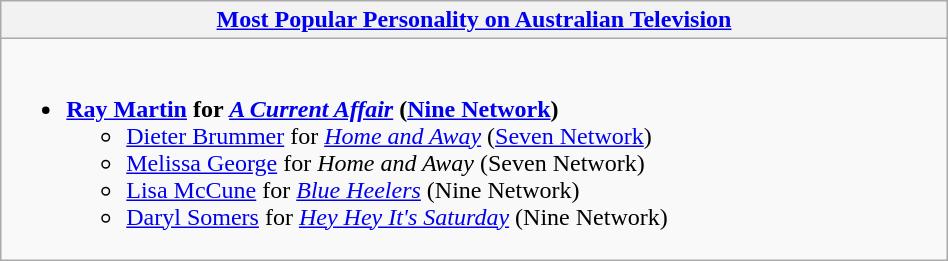<table class=wikitable width="50%">
<tr>
<th width="25%"><a href='#'>Most Popular Personality on Australian Television</a></th>
</tr>
<tr>
<td valign="top"><br><ul><li><strong><a href='#'>Ray Martin</a> for <em><a href='#'>A Current Affair</a></em> (<a href='#'>Nine Network</a>)</strong><ul><li><a href='#'>Dieter Brummer</a> for <em><a href='#'>Home and Away</a></em> (<a href='#'>Seven Network</a>)</li><li><a href='#'>Melissa George</a> for <em>Home and Away</em> (Seven Network)</li><li><a href='#'>Lisa McCune</a> for <em><a href='#'>Blue Heelers</a></em> (Nine Network)</li><li><a href='#'>Daryl Somers</a> for <em><a href='#'>Hey Hey It's Saturday</a></em> (Nine Network)</li></ul></li></ul></td>
</tr>
</table>
